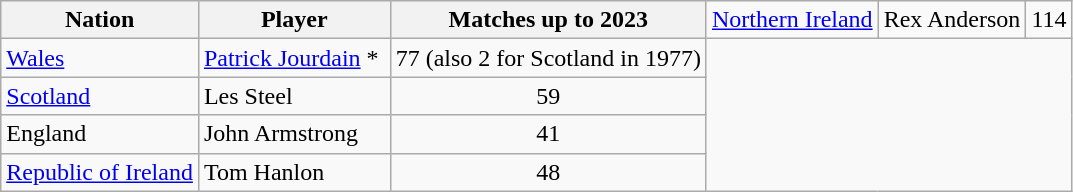<table class="wikitable sortable">
<tr>
<th>Nation</th>
<th>Player</th>
<th>Matches up to 2023</th>
<td><a href='#'>Northern Ireland</a></td>
<td>Rex Anderson</td>
<td align=center>114</td>
</tr>
<tr>
<td><a href='#'>Wales</a></td>
<td><a href='#'>Patrick Jourdain</a> * </td>
<td align=center>77 (also 2 for Scotland in 1977)</td>
</tr>
<tr>
<td><a href='#'>Scotland</a></td>
<td>Les Steel</td>
<td align=center>59</td>
</tr>
<tr>
<td>England</td>
<td>John Armstrong</td>
<td align=center>41</td>
</tr>
<tr>
<td><a href='#'>Republic of Ireland</a></td>
<td>Tom Hanlon</td>
<td align=center>48</td>
</tr>
</table>
